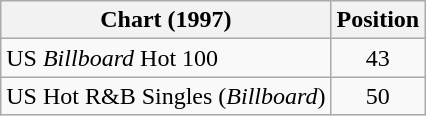<table class="wikitable sortable">
<tr>
<th>Chart (1997)</th>
<th>Position</th>
</tr>
<tr>
<td>US <em>Billboard</em> Hot 100</td>
<td align="center">43</td>
</tr>
<tr>
<td>US Hot R&B Singles (<em>Billboard</em>)</td>
<td align="center">50</td>
</tr>
</table>
